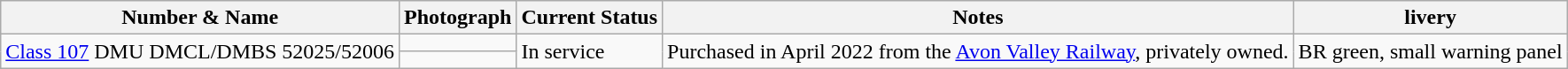<table class="wikitable">
<tr>
<th>Number & Name</th>
<th>Photograph</th>
<th>Current Status</th>
<th>Notes</th>
<th>livery</th>
</tr>
<tr>
<td rowspan="2"><a href='#'>Class 107</a> DMU DMCL/DMBS 52025/52006</td>
<td></td>
<td rowspan="2">In service</td>
<td rowspan="2">Purchased in April 2022 from the <a href='#'>Avon Valley Railway</a>, privately owned.</td>
<td rowspan="2">BR green, small warning panel</td>
</tr>
<tr>
<td></td>
</tr>
</table>
